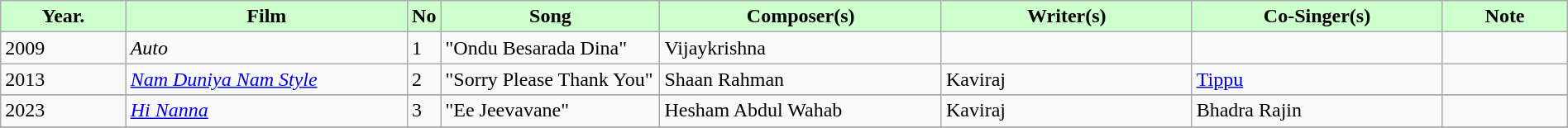<table class="wikitable plainrowheaders" style="width:100%;" textcolor:#000;">
<tr style="background:#cfc; text-align:center;">
<td scope="col" style="width:8%;"><strong>Year.</strong></td>
<td scope="col" style="width:18%;"><strong>Film</strong></td>
<td scope="col" style="width:2%;"><strong>No</strong></td>
<td scope="col" style="width:14%;"><strong>Song</strong></td>
<td scope="col" style="width:18%;"><strong>Composer(s)</strong></td>
<td scope="col" style="width:16%;"><strong>Writer(s)</strong></td>
<td scope="col" style="width:16%;"><strong>Co-Singer(s)</strong></td>
<td scope="col" style="width:8%;"><strong>Note</strong></td>
</tr>
<tr>
<td>2009</td>
<td><em>Auto</em></td>
<td>1</td>
<td>"Ondu Besarada Dina"</td>
<td>Vijaykrishna</td>
<td></td>
<td></td>
<td></td>
</tr>
<tr>
<td>2013</td>
<td><em><a href='#'>Nam Duniya Nam Style</a></em></td>
<td>2</td>
<td>"Sorry Please Thank You"</td>
<td>Shaan Rahman</td>
<td>Kaviraj</td>
<td><a href='#'>Tippu</a></td>
<td></td>
</tr>
<tr>
</tr>
<tr>
<td>2023</td>
<td><em><a href='#'>Hi Nanna</a></em></td>
<td>3</td>
<td>"Ee Jeevavane"</td>
<td>Hesham Abdul Wahab</td>
<td>Kaviraj</td>
<td>Bhadra Rajin</td>
<td></td>
</tr>
<tr>
</tr>
</table>
